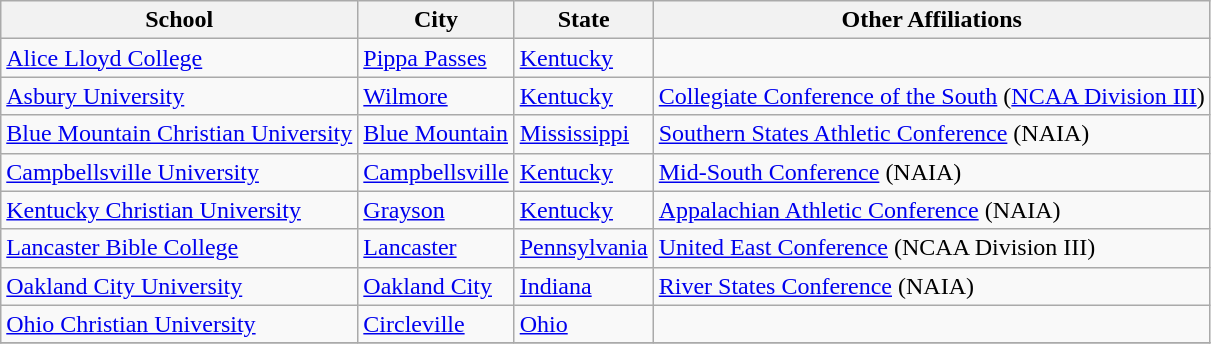<table class="wikitable sortable">
<tr>
<th>School</th>
<th>City</th>
<th>State</th>
<th>Other Affiliations</th>
</tr>
<tr>
<td><a href='#'>Alice Lloyd College</a></td>
<td><a href='#'>Pippa Passes</a></td>
<td><a href='#'>Kentucky</a></td>
</tr>
<tr>
<td><a href='#'>Asbury University</a></td>
<td><a href='#'>Wilmore</a></td>
<td><a href='#'>Kentucky</a></td>
<td><a href='#'>Collegiate Conference of the South</a> (<a href='#'>NCAA Division III</a>)</td>
</tr>
<tr>
<td><a href='#'>Blue Mountain Christian University</a></td>
<td><a href='#'>Blue Mountain</a></td>
<td><a href='#'>Mississippi</a></td>
<td><a href='#'>Southern States Athletic Conference</a> (NAIA)</td>
</tr>
<tr>
<td><a href='#'>Campbellsville University</a></td>
<td><a href='#'>Campbellsville</a></td>
<td><a href='#'>Kentucky</a></td>
<td><a href='#'>Mid-South Conference</a> (NAIA)</td>
</tr>
<tr>
<td><a href='#'>Kentucky Christian University</a></td>
<td><a href='#'>Grayson</a></td>
<td><a href='#'>Kentucky</a></td>
<td><a href='#'>Appalachian Athletic Conference</a> (NAIA)</td>
</tr>
<tr>
<td><a href='#'>Lancaster Bible College</a></td>
<td><a href='#'>Lancaster</a></td>
<td><a href='#'>Pennsylvania</a></td>
<td><a href='#'>United East Conference</a> (NCAA Division III)</td>
</tr>
<tr>
<td><a href='#'>Oakland City University</a></td>
<td><a href='#'>Oakland City</a></td>
<td><a href='#'>Indiana</a></td>
<td><a href='#'>River States Conference</a> (NAIA)</td>
</tr>
<tr>
<td><a href='#'>Ohio Christian University</a></td>
<td><a href='#'>Circleville</a></td>
<td><a href='#'>Ohio</a></td>
<td></td>
</tr>
<tr>
</tr>
</table>
